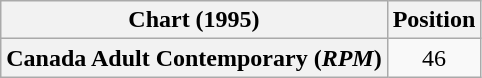<table class="wikitable plainrowheaders" style="text-align:center">
<tr>
<th>Chart (1995)</th>
<th>Position</th>
</tr>
<tr>
<th scope="row">Canada Adult Contemporary (<em>RPM</em>)</th>
<td>46</td>
</tr>
</table>
